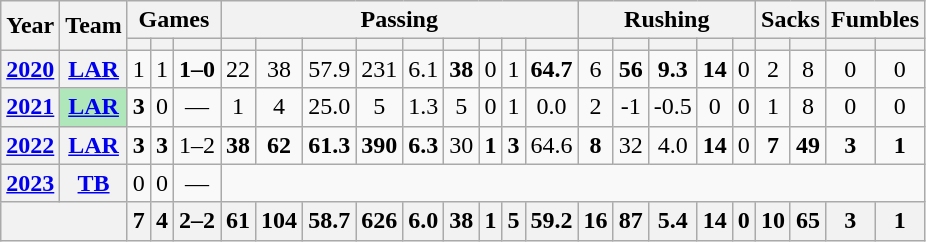<table class="wikitable" style="text-align:center;">
<tr>
<th rowspan="2">Year</th>
<th rowspan="2">Team</th>
<th colspan="3">Games</th>
<th colspan="9">Passing</th>
<th colspan="5">Rushing</th>
<th colspan="2">Sacks</th>
<th colspan="2">Fumbles</th>
</tr>
<tr>
<th></th>
<th></th>
<th></th>
<th></th>
<th></th>
<th></th>
<th></th>
<th></th>
<th></th>
<th></th>
<th></th>
<th></th>
<th></th>
<th></th>
<th></th>
<th></th>
<th></th>
<th></th>
<th></th>
<th></th>
<th></th>
</tr>
<tr>
<th><a href='#'>2020</a></th>
<th><a href='#'>LAR</a></th>
<td>1</td>
<td>1</td>
<td><strong>1–0</strong></td>
<td>22</td>
<td>38</td>
<td>57.9</td>
<td>231</td>
<td>6.1</td>
<td><strong>38</strong></td>
<td>0</td>
<td>1</td>
<td><strong>64.7</strong></td>
<td>6</td>
<td><strong>56</strong></td>
<td><strong>9.3</strong></td>
<td><strong>14</strong></td>
<td>0</td>
<td>2</td>
<td>8</td>
<td>0</td>
<td>0</td>
</tr>
<tr>
<th><a href='#'>2021</a></th>
<th style="background:#afe6ba;"><a href='#'>LAR</a></th>
<td><strong>3</strong></td>
<td>0</td>
<td>—</td>
<td>1</td>
<td>4</td>
<td>25.0</td>
<td>5</td>
<td>1.3</td>
<td>5</td>
<td>0</td>
<td>1</td>
<td>0.0</td>
<td>2</td>
<td>-1</td>
<td>-0.5</td>
<td>0</td>
<td>0</td>
<td>1</td>
<td>8</td>
<td>0</td>
<td>0</td>
</tr>
<tr>
<th><a href='#'>2022</a></th>
<th><a href='#'>LAR</a></th>
<td><strong>3</strong></td>
<td><strong>3</strong></td>
<td>1–2</td>
<td><strong>38</strong></td>
<td><strong>62</strong></td>
<td><strong>61.3</strong></td>
<td><strong>390</strong></td>
<td><strong>6.3</strong></td>
<td>30</td>
<td><strong>1</strong></td>
<td><strong>3</strong></td>
<td>64.6</td>
<td><strong>8</strong></td>
<td>32</td>
<td>4.0</td>
<td><strong>14</strong></td>
<td>0</td>
<td><strong>7</strong></td>
<td><strong>49</strong></td>
<td><strong>3</strong></td>
<td><strong>1</strong></td>
</tr>
<tr>
<th><a href='#'>2023</a></th>
<th><a href='#'>TB</a></th>
<td>0</td>
<td>0</td>
<td>—</td>
<td colspan="18"></td>
</tr>
<tr>
<th colspan="2"></th>
<th>7</th>
<th>4</th>
<th>2–2</th>
<th>61</th>
<th>104</th>
<th>58.7</th>
<th>626</th>
<th>6.0</th>
<th>38</th>
<th>1</th>
<th>5</th>
<th>59.2</th>
<th>16</th>
<th>87</th>
<th>5.4</th>
<th>14</th>
<th>0</th>
<th>10</th>
<th>65</th>
<th>3</th>
<th>1</th>
</tr>
</table>
